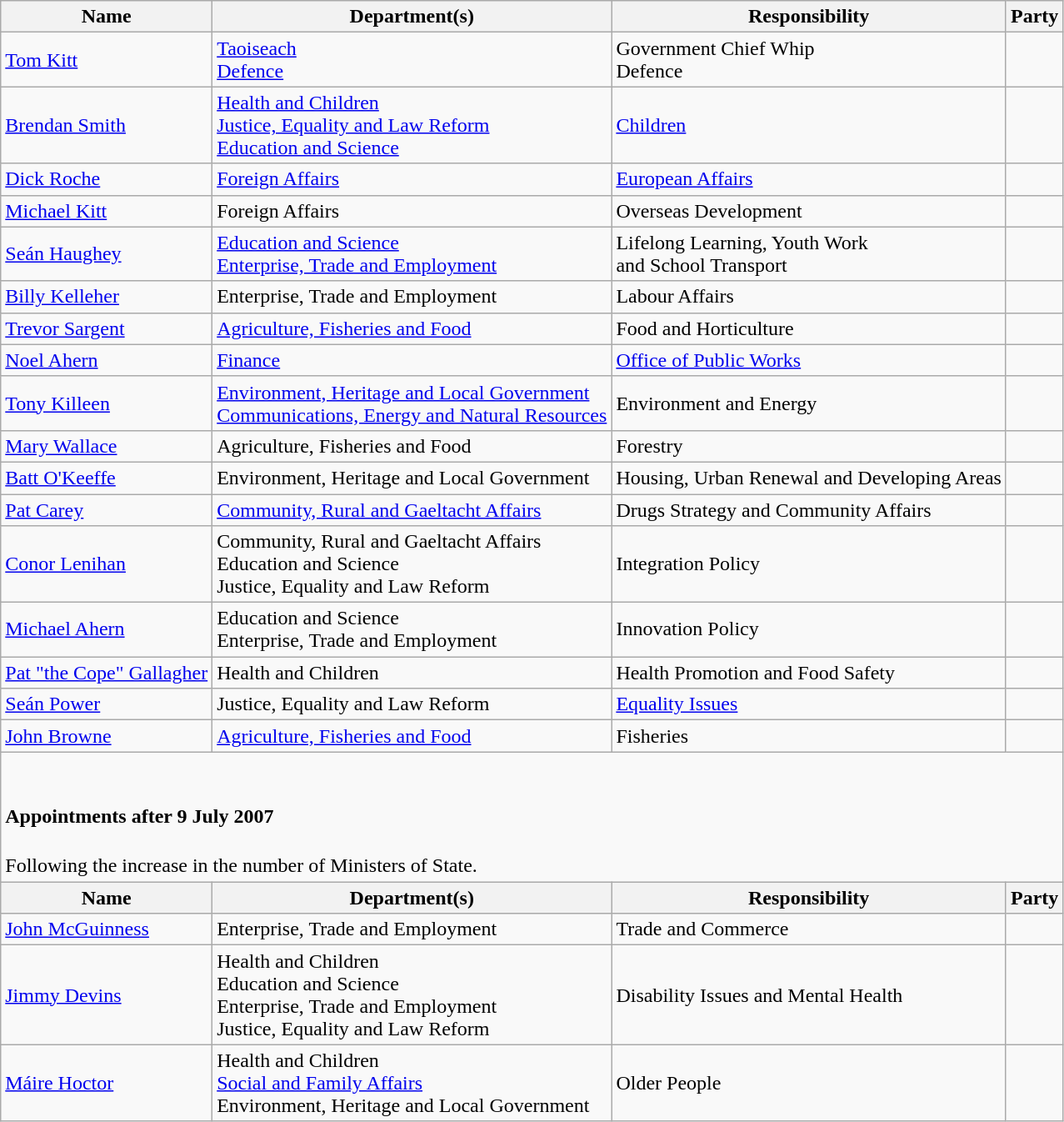<table class="wikitable">
<tr>
<th>Name</th>
<th>Department(s)</th>
<th>Responsibility</th>
<th colspan=2>Party</th>
</tr>
<tr>
<td><a href='#'>Tom Kitt</a><br></td>
<td><a href='#'>Taoiseach</a><br><a href='#'>Defence</a></td>
<td>Government Chief Whip<br>Defence</td>
<td></td>
</tr>
<tr>
<td><a href='#'>Brendan Smith</a><br></td>
<td><a href='#'>Health and Children</a><br><a href='#'>Justice, Equality and Law Reform</a><br><a href='#'>Education and Science</a></td>
<td><a href='#'>Children</a></td>
<td></td>
</tr>
<tr>
<td><a href='#'>Dick Roche</a></td>
<td><a href='#'>Foreign Affairs</a></td>
<td><a href='#'>European Affairs</a></td>
<td></td>
</tr>
<tr>
<td><a href='#'>Michael Kitt</a></td>
<td>Foreign Affairs</td>
<td>Overseas Development</td>
<td></td>
</tr>
<tr>
<td><a href='#'>Seán Haughey</a></td>
<td><a href='#'>Education and Science</a><br><a href='#'>Enterprise, Trade and Employment</a></td>
<td>Lifelong Learning, Youth Work<br>and School Transport</td>
<td></td>
</tr>
<tr>
<td><a href='#'>Billy Kelleher</a></td>
<td>Enterprise, Trade and Employment</td>
<td>Labour Affairs</td>
<td></td>
</tr>
<tr>
<td><a href='#'>Trevor Sargent</a></td>
<td><a href='#'>Agriculture, Fisheries and Food</a></td>
<td>Food and Horticulture</td>
<td></td>
</tr>
<tr>
<td><a href='#'>Noel Ahern</a></td>
<td><a href='#'>Finance</a></td>
<td><a href='#'>Office of Public Works</a></td>
<td></td>
</tr>
<tr>
<td><a href='#'>Tony Killeen</a></td>
<td><a href='#'>Environment, Heritage and Local Government</a><br><a href='#'>Communications, Energy and Natural Resources</a></td>
<td>Environment and Energy</td>
<td></td>
</tr>
<tr>
<td><a href='#'>Mary Wallace</a></td>
<td>Agriculture, Fisheries and Food</td>
<td>Forestry</td>
<td></td>
</tr>
<tr>
<td><a href='#'>Batt O'Keeffe</a></td>
<td>Environment, Heritage and Local Government</td>
<td>Housing, Urban Renewal and Developing Areas</td>
<td></td>
</tr>
<tr>
<td><a href='#'>Pat Carey</a></td>
<td><a href='#'>Community, Rural and Gaeltacht Affairs</a></td>
<td>Drugs Strategy and Community Affairs</td>
<td></td>
</tr>
<tr>
<td><a href='#'>Conor Lenihan</a></td>
<td>Community, Rural and Gaeltacht Affairs<br>Education and Science<br>Justice, Equality and Law Reform</td>
<td>Integration Policy</td>
<td></td>
</tr>
<tr>
<td><a href='#'>Michael Ahern</a></td>
<td>Education and Science<br>Enterprise, Trade and Employment</td>
<td>Innovation Policy</td>
<td></td>
</tr>
<tr>
<td><a href='#'>Pat "the Cope" Gallagher</a></td>
<td>Health and Children</td>
<td>Health Promotion and Food Safety</td>
<td></td>
</tr>
<tr>
<td><a href='#'>Seán Power</a></td>
<td>Justice, Equality and Law Reform</td>
<td><a href='#'>Equality Issues</a></td>
<td></td>
</tr>
<tr>
<td><a href='#'>John Browne</a></td>
<td><a href='#'>Agriculture, Fisheries and Food</a></td>
<td>Fisheries</td>
<td></td>
</tr>
<tr>
<td colspan=5><br><h4>Appointments after 9 July 2007</h4>Following the increase in the number of Ministers of State.</td>
</tr>
<tr>
<th>Name</th>
<th>Department(s)</th>
<th>Responsibility</th>
<th colspan=2>Party</th>
</tr>
<tr>
<td><a href='#'>John McGuinness</a></td>
<td>Enterprise, Trade and Employment</td>
<td>Trade and Commerce</td>
<td></td>
</tr>
<tr>
<td><a href='#'>Jimmy Devins</a></td>
<td>Health and Children<br>Education and Science<br>Enterprise, Trade and Employment<br>Justice, Equality and Law Reform</td>
<td>Disability Issues and Mental Health</td>
<td></td>
</tr>
<tr>
<td><a href='#'>Máire Hoctor</a></td>
<td>Health and Children<br><a href='#'>Social and Family Affairs</a><br>Environment, Heritage and Local Government</td>
<td>Older People</td>
<td></td>
</tr>
</table>
